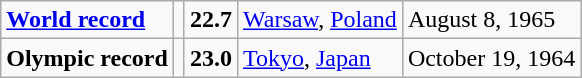<table class="wikitable">
<tr>
<td><strong><a href='#'>World record</a></strong></td>
<td></td>
<td><strong>22.7</strong></td>
<td><a href='#'>Warsaw</a>, <a href='#'>Poland</a></td>
<td>August 8, 1965</td>
</tr>
<tr>
<td><strong>Olympic record</strong></td>
<td></td>
<td><strong>23.0</strong></td>
<td><a href='#'>Tokyo</a>, <a href='#'>Japan</a></td>
<td>October 19, 1964</td>
</tr>
</table>
